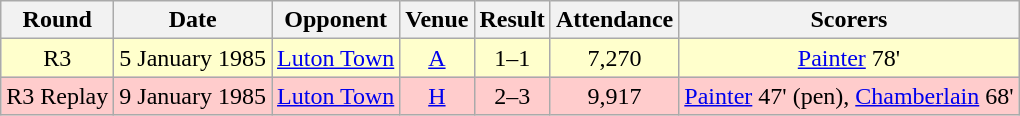<table class="wikitable" style="font-size:100%; text-align:center">
<tr>
<th>Round</th>
<th>Date</th>
<th>Opponent</th>
<th>Venue</th>
<th>Result</th>
<th>Attendance</th>
<th>Scorers</th>
</tr>
<tr style="background-color: #FFFFCC;">
<td>R3</td>
<td>5 January 1985</td>
<td><a href='#'>Luton Town</a></td>
<td><a href='#'>A</a></td>
<td>1–1</td>
<td>7,270</td>
<td><a href='#'>Painter</a> 78'</td>
</tr>
<tr style="background-color: #FFCCCC;">
<td>R3 Replay</td>
<td>9 January 1985</td>
<td><a href='#'>Luton Town</a></td>
<td><a href='#'>H</a></td>
<td>2–3</td>
<td>9,917</td>
<td><a href='#'>Painter</a> 47' (pen), <a href='#'>Chamberlain</a> 68'</td>
</tr>
</table>
